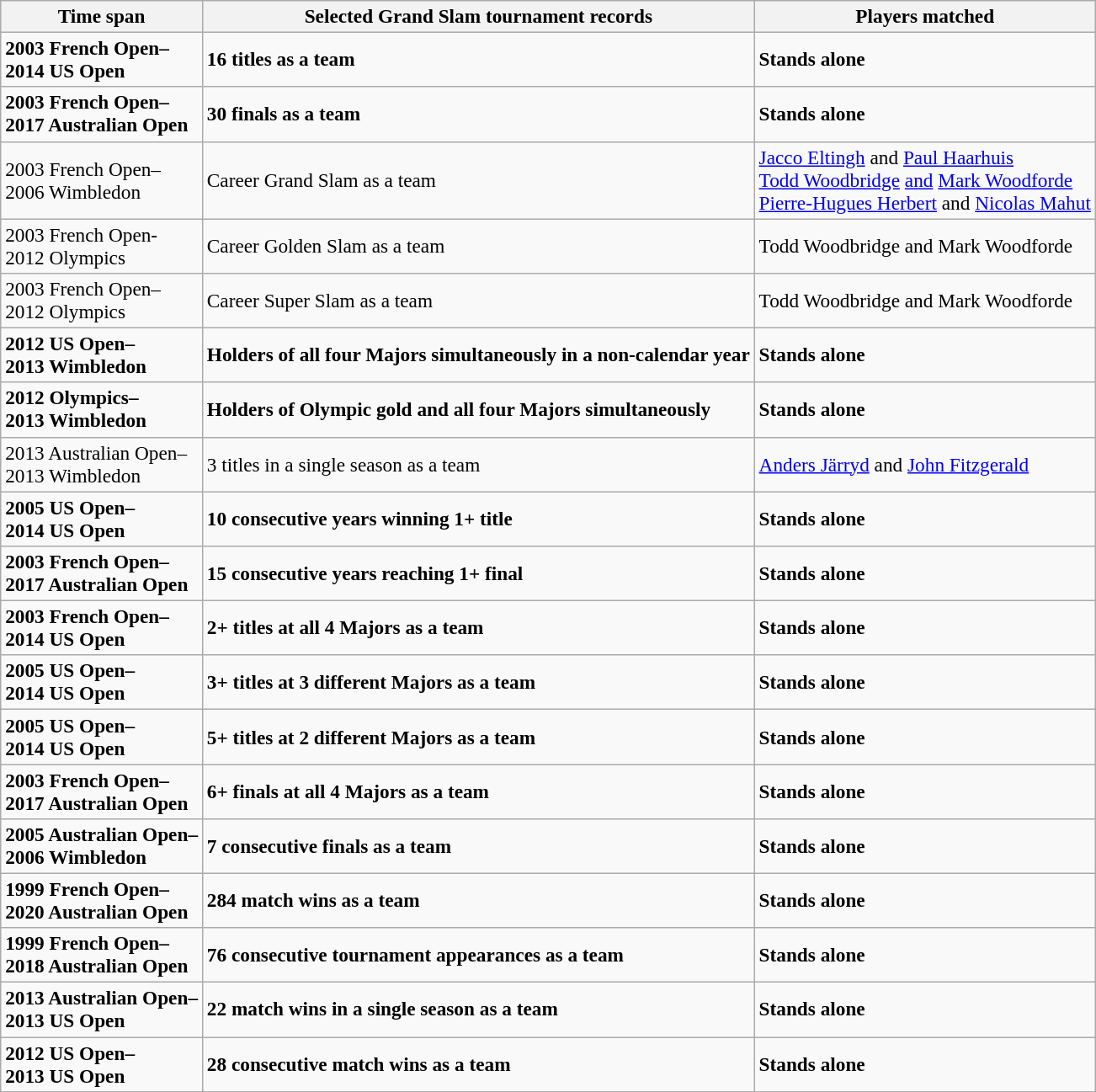<table class="wikitable collapsible collapsed" style=font-size:97%>
<tr>
<th>Time span</th>
<th>Selected Grand Slam tournament records</th>
<th>Players matched</th>
</tr>
<tr>
<td><strong>2003 French Open–<br>2014 US Open</strong></td>
<td><strong>16 titles as a team</strong></td>
<td><strong>Stands alone</strong></td>
</tr>
<tr>
<td><strong>2003 French Open–<br>2017 Australian Open</strong></td>
<td><strong>30 finals as a team</strong></td>
<td><strong>Stands alone</strong></td>
</tr>
<tr>
<td>2003 French Open–<br>2006 Wimbledon</td>
<td>Career Grand Slam as a team</td>
<td><a href='#'>Jacco Eltingh</a> and <a href='#'>Paul Haarhuis</a><br><a href='#'>Todd Woodbridge</a> <a href='#'>and</a> <a href='#'>Mark Woodforde</a> <br> <a href='#'>Pierre-Hugues Herbert</a> and <a href='#'>Nicolas Mahut</a></td>
</tr>
<tr>
<td>2003 French Open-<br>2012 Olympics</td>
<td>Career Golden Slam as a team</td>
<td>Todd Woodbridge and Mark Woodforde</td>
</tr>
<tr>
<td>2003 French Open–<br>2012 Olympics</td>
<td>Career Super Slam as a team</td>
<td>Todd Woodbridge and Mark Woodforde</td>
</tr>
<tr>
<td><strong>2012 US Open–<br>2013 Wimbledon</strong></td>
<td><strong>Holders of all four Majors simultaneously in a non-calendar year</strong></td>
<td><strong>Stands alone</strong></td>
</tr>
<tr>
<td><strong>2012 Olympics–<br>2013 Wimbledon</strong></td>
<td><strong>Holders of Olympic gold and all four Majors simultaneously</strong></td>
<td><strong>Stands alone</strong></td>
</tr>
<tr>
<td>2013 Australian Open–<br>2013 Wimbledon</td>
<td>3 titles in a single season as a team</td>
<td><a href='#'>Anders Järryd</a> and <a href='#'>John Fitzgerald</a><br></td>
</tr>
<tr>
<td><strong>2005 US Open–<br>2014 US Open</strong></td>
<td><strong>10 consecutive years winning 1+ title</strong></td>
<td><strong>Stands alone</strong></td>
</tr>
<tr>
<td><strong>2003 French Open–<br>2017 Australian Open</strong></td>
<td><strong>15 consecutive years reaching 1+ final</strong></td>
<td><strong>Stands alone</strong></td>
</tr>
<tr>
<td><strong>2003 French Open–<br>2014 US Open</strong></td>
<td><strong>2+ titles at all 4 Majors as a team</strong></td>
<td><strong>Stands alone</strong></td>
</tr>
<tr>
<td><strong>2005 US Open–<br>2014 US Open</strong></td>
<td><strong>3+ titles at 3 different Majors as a team</strong></td>
<td><strong>Stands alone</strong></td>
</tr>
<tr>
<td><strong>2005 US Open–<br>2014 US Open</strong></td>
<td><strong>5+ titles at 2 different Majors as a team</strong></td>
<td><strong>Stands alone</strong></td>
</tr>
<tr>
<td><strong>2003 French Open–<br>2017 Australian Open</strong></td>
<td><strong>6+ finals at all 4 Majors as a team</strong></td>
<td><strong>Stands alone</strong></td>
</tr>
<tr>
<td><strong>2005 Australian Open–<br>2006 Wimbledon</strong></td>
<td><strong>7 consecutive finals as a team</strong></td>
<td><strong>Stands alone</strong></td>
</tr>
<tr>
<td><strong>1999 French Open–<br>2020 Australian Open</strong></td>
<td><strong>284 match wins as a team</strong></td>
<td><strong>Stands alone</strong></td>
</tr>
<tr>
<td><strong>1999 French Open–<br>2018 Australian Open</strong></td>
<td><strong>76 consecutive tournament appearances as a team</strong></td>
<td><strong>Stands alone</strong></td>
</tr>
<tr>
<td><strong>2013 Australian Open–<br>2013 US Open</strong></td>
<td><strong>22 match wins in a single season as a team</strong></td>
<td><strong>Stands alone</strong></td>
</tr>
<tr>
<td><strong>2012 US Open–<br>2013 US Open</strong></td>
<td><strong>28 consecutive match wins as a team</strong></td>
<td><strong>Stands alone</strong></td>
</tr>
</table>
